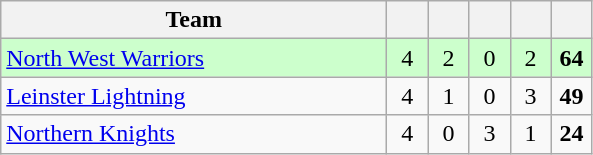<table class="wikitable" style="text-align:center">
<tr>
<th style="width:250px">Team</th>
<th width="20"></th>
<th width="20"></th>
<th width="20"></th>
<th width="20"></th>
<th width="20"></th>
</tr>
<tr style="background:#cfc">
<td style="text-align:left;"><a href='#'>North West Warriors</a></td>
<td>4</td>
<td>2</td>
<td>0</td>
<td>2</td>
<td><strong>64</strong></td>
</tr>
<tr>
<td style="text-align:left;"><a href='#'>Leinster Lightning</a></td>
<td>4</td>
<td>1</td>
<td>0</td>
<td>3</td>
<td><strong>49</strong></td>
</tr>
<tr>
<td style="text-align:left;"><a href='#'>Northern Knights</a></td>
<td>4</td>
<td>0</td>
<td>3</td>
<td>1</td>
<td><strong>24</strong></td>
</tr>
</table>
